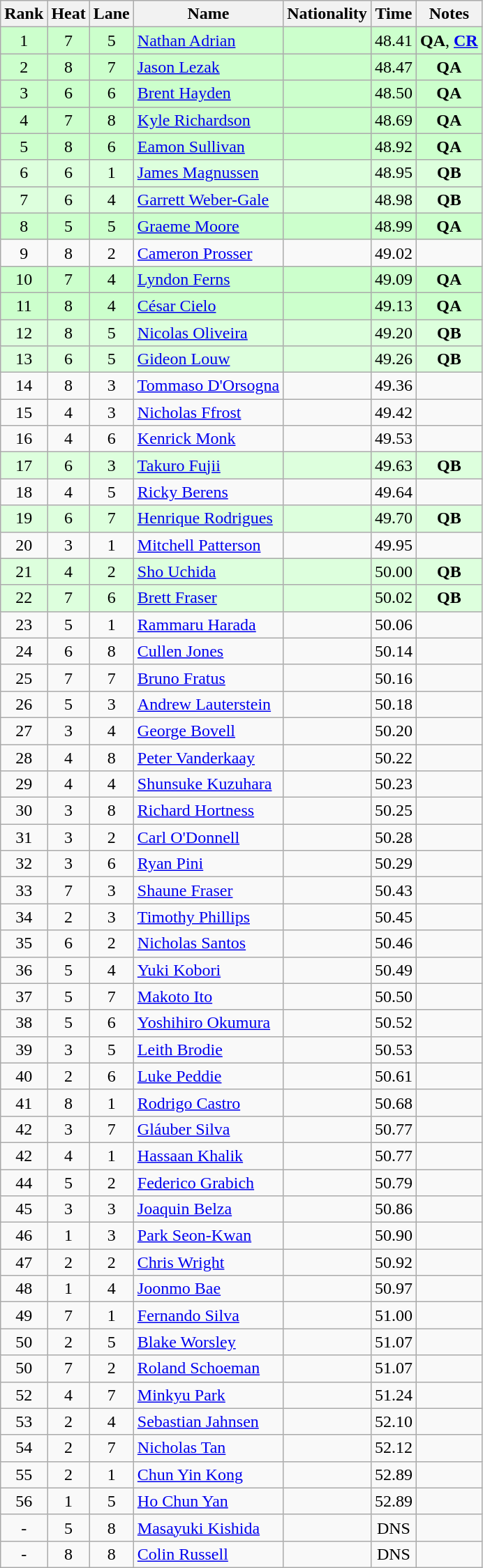<table class="wikitable sortable" style="text-align:center">
<tr>
<th>Rank</th>
<th>Heat</th>
<th>Lane</th>
<th>Name</th>
<th>Nationality</th>
<th>Time</th>
<th>Notes</th>
</tr>
<tr bgcolor=ccffcc>
<td>1</td>
<td>7</td>
<td>5</td>
<td align=left><a href='#'>Nathan Adrian</a></td>
<td align=left></td>
<td>48.41</td>
<td><strong>QA</strong>, <strong><a href='#'>CR</a></strong></td>
</tr>
<tr bgcolor=ccffcc>
<td>2</td>
<td>8</td>
<td>7</td>
<td align=left><a href='#'>Jason Lezak</a></td>
<td align=left></td>
<td>48.47</td>
<td><strong>QA</strong></td>
</tr>
<tr bgcolor=ccffcc>
<td>3</td>
<td>6</td>
<td>6</td>
<td align=left><a href='#'>Brent Hayden</a></td>
<td align=left></td>
<td>48.50</td>
<td><strong>QA</strong></td>
</tr>
<tr bgcolor=ccffcc>
<td>4</td>
<td>7</td>
<td>8</td>
<td align=left><a href='#'>Kyle Richardson</a></td>
<td align=left></td>
<td>48.69</td>
<td><strong>QA</strong></td>
</tr>
<tr bgcolor=ccffcc>
<td>5</td>
<td>8</td>
<td>6</td>
<td align=left><a href='#'>Eamon Sullivan</a></td>
<td align=left></td>
<td>48.92</td>
<td><strong>QA</strong></td>
</tr>
<tr bgcolor=ddffdd>
<td>6</td>
<td>6</td>
<td>1</td>
<td align=left><a href='#'>James Magnussen</a></td>
<td align=left></td>
<td>48.95</td>
<td><strong>QB</strong></td>
</tr>
<tr bgcolor=ddffdd>
<td>7</td>
<td>6</td>
<td>4</td>
<td align=left><a href='#'>Garrett Weber-Gale</a></td>
<td align=left></td>
<td>48.98</td>
<td><strong>QB</strong></td>
</tr>
<tr bgcolor=ccffcc>
<td>8</td>
<td>5</td>
<td>5</td>
<td align=left><a href='#'>Graeme Moore</a></td>
<td align=left></td>
<td>48.99</td>
<td><strong>QA</strong></td>
</tr>
<tr>
<td>9</td>
<td>8</td>
<td>2</td>
<td align=left><a href='#'>Cameron Prosser</a></td>
<td align=left></td>
<td>49.02</td>
<td></td>
</tr>
<tr bgcolor=ccffcc>
<td>10</td>
<td>7</td>
<td>4</td>
<td align=left><a href='#'>Lyndon Ferns</a></td>
<td align=left></td>
<td>49.09</td>
<td><strong>QA</strong></td>
</tr>
<tr bgcolor=ccffcc>
<td>11</td>
<td>8</td>
<td>4</td>
<td align=left><a href='#'>César Cielo</a></td>
<td align=left></td>
<td>49.13</td>
<td><strong>QA</strong></td>
</tr>
<tr bgcolor=ddffdd>
<td>12</td>
<td>8</td>
<td>5</td>
<td align=left><a href='#'>Nicolas Oliveira</a></td>
<td align=left></td>
<td>49.20</td>
<td><strong>QB</strong></td>
</tr>
<tr bgcolor=ddffdd>
<td>13</td>
<td>6</td>
<td>5</td>
<td align=left><a href='#'>Gideon Louw</a></td>
<td align=left></td>
<td>49.26</td>
<td><strong>QB</strong></td>
</tr>
<tr>
<td>14</td>
<td>8</td>
<td>3</td>
<td align=left><a href='#'>Tommaso D'Orsogna</a></td>
<td align=left></td>
<td>49.36</td>
<td></td>
</tr>
<tr>
<td>15</td>
<td>4</td>
<td>3</td>
<td align=left><a href='#'>Nicholas Ffrost</a></td>
<td align=left></td>
<td>49.42</td>
<td></td>
</tr>
<tr>
<td>16</td>
<td>4</td>
<td>6</td>
<td align=left><a href='#'>Kenrick Monk</a></td>
<td align=left></td>
<td>49.53</td>
<td></td>
</tr>
<tr bgcolor=ddffdd>
<td>17</td>
<td>6</td>
<td>3</td>
<td align=left><a href='#'>Takuro Fujii</a></td>
<td align=left></td>
<td>49.63</td>
<td><strong>QB</strong></td>
</tr>
<tr>
<td>18</td>
<td>4</td>
<td>5</td>
<td align=left><a href='#'>Ricky Berens</a></td>
<td align=left></td>
<td>49.64</td>
<td></td>
</tr>
<tr bgcolor=ddffdd>
<td>19</td>
<td>6</td>
<td>7</td>
<td align=left><a href='#'>Henrique Rodrigues</a></td>
<td align=left></td>
<td>49.70</td>
<td><strong>QB</strong></td>
</tr>
<tr>
<td>20</td>
<td>3</td>
<td>1</td>
<td align=left><a href='#'>Mitchell Patterson</a></td>
<td align=left></td>
<td>49.95</td>
<td></td>
</tr>
<tr bgcolor=ddffdd>
<td>21</td>
<td>4</td>
<td>2</td>
<td align=left><a href='#'>Sho Uchida</a></td>
<td align=left></td>
<td>50.00</td>
<td><strong>QB</strong></td>
</tr>
<tr bgcolor=ddffdd>
<td>22</td>
<td>7</td>
<td>6</td>
<td align=left><a href='#'>Brett Fraser</a></td>
<td align=left></td>
<td>50.02</td>
<td><strong>QB</strong></td>
</tr>
<tr>
<td>23</td>
<td>5</td>
<td>1</td>
<td align=left><a href='#'>Rammaru Harada</a></td>
<td align=left></td>
<td>50.06</td>
<td></td>
</tr>
<tr>
<td>24</td>
<td>6</td>
<td>8</td>
<td align=left><a href='#'>Cullen Jones</a></td>
<td align=left></td>
<td>50.14</td>
<td></td>
</tr>
<tr>
<td>25</td>
<td>7</td>
<td>7</td>
<td align=left><a href='#'>Bruno Fratus</a></td>
<td align=left></td>
<td>50.16</td>
<td></td>
</tr>
<tr>
<td>26</td>
<td>5</td>
<td>3</td>
<td align=left><a href='#'>Andrew Lauterstein</a></td>
<td align=left></td>
<td>50.18</td>
<td></td>
</tr>
<tr>
<td>27</td>
<td>3</td>
<td>4</td>
<td align=left><a href='#'>George Bovell</a></td>
<td align=left></td>
<td>50.20</td>
<td></td>
</tr>
<tr>
<td>28</td>
<td>4</td>
<td>8</td>
<td align=left><a href='#'>Peter Vanderkaay</a></td>
<td align=left></td>
<td>50.22</td>
<td></td>
</tr>
<tr>
<td>29</td>
<td>4</td>
<td>4</td>
<td align=left><a href='#'>Shunsuke Kuzuhara</a></td>
<td align=left></td>
<td>50.23</td>
<td></td>
</tr>
<tr>
<td>30</td>
<td>3</td>
<td>8</td>
<td align=left><a href='#'>Richard Hortness</a></td>
<td align=left></td>
<td>50.25</td>
<td></td>
</tr>
<tr>
<td>31</td>
<td>3</td>
<td>2</td>
<td align=left><a href='#'>Carl O'Donnell</a></td>
<td align=left></td>
<td>50.28</td>
<td></td>
</tr>
<tr>
<td>32</td>
<td>3</td>
<td>6</td>
<td align=left><a href='#'>Ryan Pini</a></td>
<td align=left></td>
<td>50.29</td>
<td></td>
</tr>
<tr>
<td>33</td>
<td>7</td>
<td>3</td>
<td align=left><a href='#'>Shaune Fraser</a></td>
<td align=left></td>
<td>50.43</td>
<td></td>
</tr>
<tr>
<td>34</td>
<td>2</td>
<td>3</td>
<td align=left><a href='#'>Timothy Phillips</a></td>
<td align=left></td>
<td>50.45</td>
<td></td>
</tr>
<tr>
<td>35</td>
<td>6</td>
<td>2</td>
<td align=left><a href='#'>Nicholas Santos</a></td>
<td align=left></td>
<td>50.46</td>
<td></td>
</tr>
<tr>
<td>36</td>
<td>5</td>
<td>4</td>
<td align=left><a href='#'>Yuki Kobori</a></td>
<td align=left></td>
<td>50.49</td>
<td></td>
</tr>
<tr>
<td>37</td>
<td>5</td>
<td>7</td>
<td align=left><a href='#'>Makoto Ito</a></td>
<td align=left></td>
<td>50.50</td>
<td></td>
</tr>
<tr>
<td>38</td>
<td>5</td>
<td>6</td>
<td align=left><a href='#'>Yoshihiro Okumura</a></td>
<td align=left></td>
<td>50.52</td>
<td></td>
</tr>
<tr>
<td>39</td>
<td>3</td>
<td>5</td>
<td align=left><a href='#'>Leith Brodie</a></td>
<td align=left></td>
<td>50.53</td>
<td></td>
</tr>
<tr>
<td>40</td>
<td>2</td>
<td>6</td>
<td align=left><a href='#'>Luke Peddie</a></td>
<td align=left></td>
<td>50.61</td>
<td></td>
</tr>
<tr>
<td>41</td>
<td>8</td>
<td>1</td>
<td align=left><a href='#'>Rodrigo Castro</a></td>
<td align=left></td>
<td>50.68</td>
<td></td>
</tr>
<tr>
<td>42</td>
<td>3</td>
<td>7</td>
<td align=left><a href='#'>Gláuber Silva</a></td>
<td align=left></td>
<td>50.77</td>
<td></td>
</tr>
<tr>
<td>42</td>
<td>4</td>
<td>1</td>
<td align=left><a href='#'>Hassaan Khalik</a></td>
<td align=left></td>
<td>50.77</td>
<td></td>
</tr>
<tr>
<td>44</td>
<td>5</td>
<td>2</td>
<td align=left><a href='#'>Federico Grabich</a></td>
<td align=left></td>
<td>50.79</td>
<td></td>
</tr>
<tr>
<td>45</td>
<td>3</td>
<td>3</td>
<td align=left><a href='#'>Joaquin Belza</a></td>
<td align=left></td>
<td>50.86</td>
<td></td>
</tr>
<tr>
<td>46</td>
<td>1</td>
<td>3</td>
<td align=left><a href='#'>Park Seon-Kwan</a></td>
<td align=left></td>
<td>50.90</td>
<td></td>
</tr>
<tr>
<td>47</td>
<td>2</td>
<td>2</td>
<td align=left><a href='#'>Chris Wright</a></td>
<td align=left></td>
<td>50.92</td>
<td></td>
</tr>
<tr>
<td>48</td>
<td>1</td>
<td>4</td>
<td align=left><a href='#'>Joonmo Bae</a></td>
<td align=left></td>
<td>50.97</td>
<td></td>
</tr>
<tr>
<td>49</td>
<td>7</td>
<td>1</td>
<td align=left><a href='#'>Fernando Silva</a></td>
<td align=left></td>
<td>51.00</td>
<td></td>
</tr>
<tr>
<td>50</td>
<td>2</td>
<td>5</td>
<td align=left><a href='#'>Blake Worsley</a></td>
<td align=left></td>
<td>51.07</td>
<td></td>
</tr>
<tr>
<td>50</td>
<td>7</td>
<td>2</td>
<td align=left><a href='#'>Roland Schoeman</a></td>
<td align=left></td>
<td>51.07</td>
<td></td>
</tr>
<tr>
<td>52</td>
<td>4</td>
<td>7</td>
<td align=left><a href='#'>Minkyu Park</a></td>
<td align=left></td>
<td>51.24</td>
<td></td>
</tr>
<tr>
<td>53</td>
<td>2</td>
<td>4</td>
<td align=left><a href='#'>Sebastian Jahnsen</a></td>
<td align=left></td>
<td>52.10</td>
<td></td>
</tr>
<tr>
<td>54</td>
<td>2</td>
<td>7</td>
<td align=left><a href='#'>Nicholas Tan</a></td>
<td align=left></td>
<td>52.12</td>
<td></td>
</tr>
<tr>
<td>55</td>
<td>2</td>
<td>1</td>
<td align=left><a href='#'>Chun Yin Kong</a></td>
<td align=left></td>
<td>52.89</td>
<td></td>
</tr>
<tr>
<td>56</td>
<td>1</td>
<td>5</td>
<td align=left><a href='#'>Ho Chun Yan</a></td>
<td align=left></td>
<td>52.89</td>
<td></td>
</tr>
<tr>
<td>-</td>
<td>5</td>
<td>8</td>
<td align=left><a href='#'>Masayuki Kishida</a></td>
<td align=left></td>
<td>DNS</td>
<td></td>
</tr>
<tr>
<td>-</td>
<td>8</td>
<td>8</td>
<td align=left><a href='#'>Colin Russell</a></td>
<td align=left></td>
<td>DNS</td>
<td></td>
</tr>
</table>
